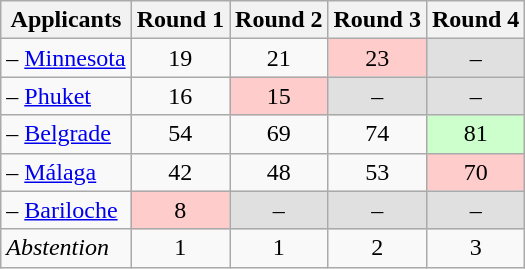<table class="wikitable" style="text-align:center">
<tr>
<th>Applicants</th>
<th>Round 1</th>
<th>Round 2</th>
<th>Round 3</th>
<th>Round 4</th>
</tr>
<tr>
<td style="text-align:left"> – <a href='#'>Minnesota</a></td>
<td>19</td>
<td>21</td>
<td style="background-color:#fcc">23</td>
<td style="background-color:#E0E0E0">–</td>
</tr>
<tr>
<td style="text-align:left"> – <a href='#'>Phuket</a></td>
<td>16</td>
<td style="background-color:#fcc">15</td>
<td style="background-color:#E0E0E0">–</td>
<td style="background-color:#E0E0E0">–</td>
</tr>
<tr>
<td style="text-align:left"> – <a href='#'>Belgrade</a></td>
<td>54</td>
<td>69</td>
<td>74</td>
<td style="background-color:#cfc">81</td>
</tr>
<tr>
<td style="text-align:left"> – <a href='#'>Málaga</a></td>
<td>42</td>
<td>48</td>
<td>53</td>
<td style="background-color:#fcc">70</td>
</tr>
<tr>
<td style="text-align:left"> – <a href='#'>Bariloche</a></td>
<td style="background-color:#fcc">8</td>
<td style="background-color:#E0E0E0">–</td>
<td style="background-color:#E0E0E0">–</td>
<td style="background-color:#E0E0E0">–</td>
</tr>
<tr>
<td style="text-align:left"><em>Abstention</em></td>
<td>1</td>
<td>1</td>
<td>2</td>
<td>3</td>
</tr>
</table>
